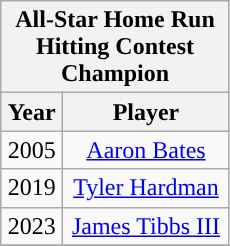<table class="wikitable" style="display: inline-table; margin-right: 20px; text-align:center">
<tr>
<th scope="col" colspan="2" style="width: 145px;">All-Star Home Run Hitting Contest Champion</th>
</tr>
<tr>
<th scope="col">Year</th>
<th scope="col">Player</th>
</tr>
<tr>
<td>2005</td>
<td><a href='#'>Aaron Bates</a></td>
</tr>
<tr>
<td>2019</td>
<td><a href='#'>Tyler Hardman</a></td>
</tr>
<tr>
<td>2023</td>
<td><a href='#'>James Tibbs III</a></td>
</tr>
<tr>
</tr>
</table>
